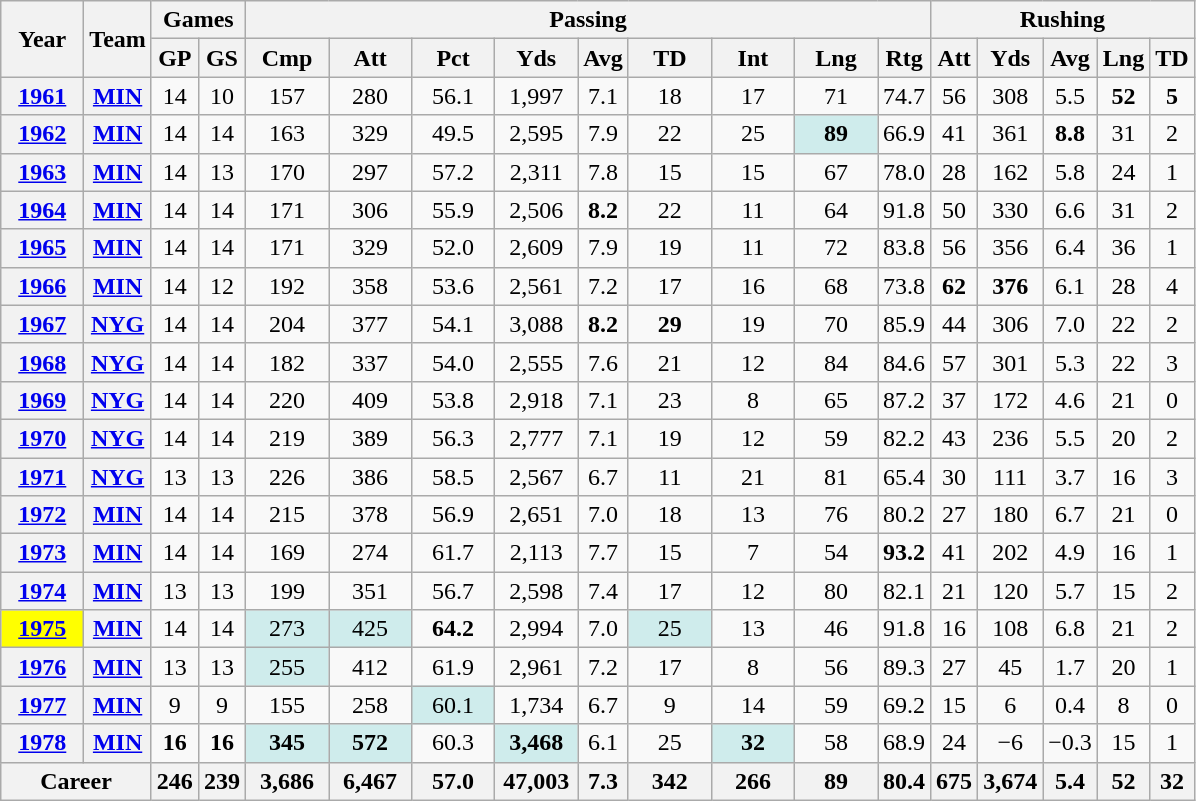<table class="wikitable" style="text-align:center">
<tr>
<th rowspan="2">Year</th>
<th rowspan="2">Team</th>
<th colspan="2">Games</th>
<th colspan="9">Passing</th>
<th colspan="5">Rushing</th>
</tr>
<tr>
<th>GP</th>
<th>GS</th>
<th>Cmp</th>
<th>Att</th>
<th>Pct</th>
<th>Yds</th>
<th>Avg</th>
<th>TD</th>
<th>Int</th>
<th>Lng</th>
<th>Rtg</th>
<th>Att</th>
<th>Yds</th>
<th>Avg</th>
<th>Lng</th>
<th>TD</th>
</tr>
<tr>
<th><a href='#'>1961</a></th>
<th><a href='#'>MIN</a></th>
<td>14</td>
<td>10</td>
<td>157</td>
<td>280</td>
<td>56.1</td>
<td>1,997</td>
<td>7.1</td>
<td>18</td>
<td>17</td>
<td>71</td>
<td>74.7</td>
<td>56</td>
<td>308</td>
<td>5.5</td>
<td><strong>52</strong></td>
<td><strong>5</strong></td>
</tr>
<tr>
<th><a href='#'>1962</a></th>
<th><a href='#'>MIN</a></th>
<td>14</td>
<td>14</td>
<td>163</td>
<td>329</td>
<td>49.5</td>
<td>2,595</td>
<td>7.9</td>
<td>22</td>
<td>25</td>
<td style="background:#cfecec;width:3em"><strong>89</strong></td>
<td>66.9</td>
<td>41</td>
<td>361</td>
<td><strong>8.8</strong></td>
<td>31</td>
<td>2</td>
</tr>
<tr>
<th><a href='#'>1963</a></th>
<th><a href='#'>MIN</a></th>
<td>14</td>
<td>13</td>
<td>170</td>
<td>297</td>
<td>57.2</td>
<td>2,311</td>
<td>7.8</td>
<td>15</td>
<td>15</td>
<td>67</td>
<td>78.0</td>
<td>28</td>
<td>162</td>
<td>5.8</td>
<td>24</td>
<td>1</td>
</tr>
<tr>
<th><a href='#'>1964</a></th>
<th><a href='#'>MIN</a></th>
<td>14</td>
<td>14</td>
<td>171</td>
<td>306</td>
<td>55.9</td>
<td>2,506</td>
<td><strong>8.2</strong></td>
<td>22</td>
<td>11</td>
<td>64</td>
<td>91.8</td>
<td>50</td>
<td>330</td>
<td>6.6</td>
<td>31</td>
<td>2</td>
</tr>
<tr>
<th><a href='#'>1965</a></th>
<th><a href='#'>MIN</a></th>
<td>14</td>
<td>14</td>
<td>171</td>
<td>329</td>
<td>52.0</td>
<td>2,609</td>
<td>7.9</td>
<td>19</td>
<td>11</td>
<td>72</td>
<td>83.8</td>
<td>56</td>
<td>356</td>
<td>6.4</td>
<td>36</td>
<td>1</td>
</tr>
<tr>
<th><a href='#'>1966</a></th>
<th><a href='#'>MIN</a></th>
<td>14</td>
<td>12</td>
<td>192</td>
<td>358</td>
<td>53.6</td>
<td>2,561</td>
<td>7.2</td>
<td>17</td>
<td>16</td>
<td>68</td>
<td>73.8</td>
<td><strong>62</strong></td>
<td><strong>376</strong></td>
<td>6.1</td>
<td>28</td>
<td>4</td>
</tr>
<tr>
<th><a href='#'>1967</a></th>
<th><a href='#'>NYG</a></th>
<td>14</td>
<td>14</td>
<td>204</td>
<td>377</td>
<td>54.1</td>
<td>3,088</td>
<td><strong>8.2</strong></td>
<td><strong>29</strong></td>
<td>19</td>
<td>70</td>
<td>85.9</td>
<td>44</td>
<td>306</td>
<td>7.0</td>
<td>22</td>
<td>2</td>
</tr>
<tr>
<th><a href='#'>1968</a></th>
<th><a href='#'>NYG</a></th>
<td>14</td>
<td>14</td>
<td>182</td>
<td>337</td>
<td>54.0</td>
<td>2,555</td>
<td>7.6</td>
<td>21</td>
<td>12</td>
<td>84</td>
<td>84.6</td>
<td>57</td>
<td>301</td>
<td>5.3</td>
<td>22</td>
<td>3</td>
</tr>
<tr>
<th><a href='#'>1969</a></th>
<th><a href='#'>NYG</a></th>
<td>14</td>
<td>14</td>
<td>220</td>
<td>409</td>
<td>53.8</td>
<td>2,918</td>
<td>7.1</td>
<td>23</td>
<td>8</td>
<td>65</td>
<td>87.2</td>
<td>37</td>
<td>172</td>
<td>4.6</td>
<td>21</td>
<td>0</td>
</tr>
<tr>
<th><a href='#'>1970</a></th>
<th><a href='#'>NYG</a></th>
<td>14</td>
<td>14</td>
<td>219</td>
<td>389</td>
<td>56.3</td>
<td>2,777</td>
<td>7.1</td>
<td>19</td>
<td>12</td>
<td>59</td>
<td>82.2</td>
<td>43</td>
<td>236</td>
<td>5.5</td>
<td>20</td>
<td>2</td>
</tr>
<tr>
<th><a href='#'>1971</a></th>
<th><a href='#'>NYG</a></th>
<td>13</td>
<td>13</td>
<td>226</td>
<td>386</td>
<td>58.5</td>
<td>2,567</td>
<td>6.7</td>
<td>11</td>
<td>21</td>
<td>81</td>
<td>65.4</td>
<td>30</td>
<td>111</td>
<td>3.7</td>
<td>16</td>
<td>3</td>
</tr>
<tr>
<th><a href='#'>1972</a></th>
<th><a href='#'>MIN</a></th>
<td>14</td>
<td>14</td>
<td>215</td>
<td>378</td>
<td>56.9</td>
<td>2,651</td>
<td>7.0</td>
<td>18</td>
<td>13</td>
<td>76</td>
<td>80.2</td>
<td>27</td>
<td>180</td>
<td>6.7</td>
<td>21</td>
<td>0</td>
</tr>
<tr>
<th><a href='#'>1973</a></th>
<th><a href='#'>MIN</a></th>
<td>14</td>
<td>14</td>
<td>169</td>
<td>274</td>
<td>61.7</td>
<td>2,113</td>
<td>7.7</td>
<td>15</td>
<td>7</td>
<td>54</td>
<td><strong>93.2</strong></td>
<td>41</td>
<td>202</td>
<td>4.9</td>
<td>16</td>
<td>1</td>
</tr>
<tr>
<th><a href='#'>1974</a></th>
<th><a href='#'>MIN</a></th>
<td>13</td>
<td>13</td>
<td>199</td>
<td>351</td>
<td>56.7</td>
<td>2,598</td>
<td>7.4</td>
<td>17</td>
<td>12</td>
<td>80</td>
<td>82.1</td>
<td>21</td>
<td>120</td>
<td>5.7</td>
<td>15</td>
<td>2</td>
</tr>
<tr>
<th style="background:#ffff00;width:3em"><a href='#'>1975</a></th>
<th><a href='#'>MIN</a></th>
<td>14</td>
<td>14</td>
<td style="background:#cfecec;width:3em">273</td>
<td style="background:#cfecec;width:3em">425</td>
<td><strong>64.2</strong></td>
<td>2,994</td>
<td>7.0</td>
<td style="background:#cfecec;width:3em">25</td>
<td>13</td>
<td>46</td>
<td>91.8</td>
<td>16</td>
<td>108</td>
<td>6.8</td>
<td>21</td>
<td>2</td>
</tr>
<tr>
<th><a href='#'>1976</a></th>
<th><a href='#'>MIN</a></th>
<td>13</td>
<td>13</td>
<td style="background:#cfecec;width:3em">255</td>
<td>412</td>
<td>61.9</td>
<td>2,961</td>
<td>7.2</td>
<td>17</td>
<td>8</td>
<td>56</td>
<td>89.3</td>
<td>27</td>
<td>45</td>
<td>1.7</td>
<td>20</td>
<td>1</td>
</tr>
<tr>
<th><a href='#'>1977</a></th>
<th><a href='#'>MIN</a></th>
<td>9</td>
<td>9</td>
<td>155</td>
<td>258</td>
<td style="background:#cfecec;width:3em">60.1</td>
<td>1,734</td>
<td>6.7</td>
<td>9</td>
<td>14</td>
<td>59</td>
<td>69.2</td>
<td>15</td>
<td>6</td>
<td>0.4</td>
<td>8</td>
<td>0</td>
</tr>
<tr>
<th><a href='#'>1978</a></th>
<th><a href='#'>MIN</a></th>
<td><strong>16</strong></td>
<td><strong>16</strong></td>
<td style="background:#cfecec;width:3em"><strong>345</strong></td>
<td style="background:#cfecec;width:3em"><strong>572</strong></td>
<td>60.3</td>
<td style="background:#cfecec;width:3em"><strong>3,468</strong></td>
<td>6.1</td>
<td>25</td>
<td style="background:#cfecec;width:3em"><strong>32</strong></td>
<td>58</td>
<td>68.9</td>
<td>24</td>
<td>−6</td>
<td>−0.3</td>
<td>15</td>
<td>1</td>
</tr>
<tr>
<th colspan="2">Career</th>
<th>246</th>
<th>239</th>
<th>3,686</th>
<th>6,467</th>
<th>57.0</th>
<th>47,003</th>
<th>7.3</th>
<th>342</th>
<th>266</th>
<th>89</th>
<th>80.4</th>
<th>675</th>
<th>3,674</th>
<th>5.4</th>
<th>52</th>
<th>32</th>
</tr>
</table>
